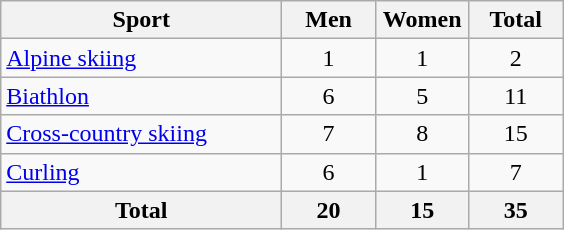<table class="wikitable sortable" style="text-align:center">
<tr>
<th width=180>Sport</th>
<th width=55>Men</th>
<th width=55>Women</th>
<th width=55>Total</th>
</tr>
<tr>
<td align=left><a href='#'>Alpine skiing</a></td>
<td>1</td>
<td>1</td>
<td>2</td>
</tr>
<tr>
<td align=left><a href='#'>Biathlon</a></td>
<td>6</td>
<td>5</td>
<td>11</td>
</tr>
<tr>
<td align=left><a href='#'>Cross-country skiing</a></td>
<td>7</td>
<td>8</td>
<td>15</td>
</tr>
<tr>
<td align=left><a href='#'>Curling</a></td>
<td>6</td>
<td>1</td>
<td>7</td>
</tr>
<tr>
<th>Total</th>
<th>20</th>
<th>15</th>
<th>35</th>
</tr>
</table>
